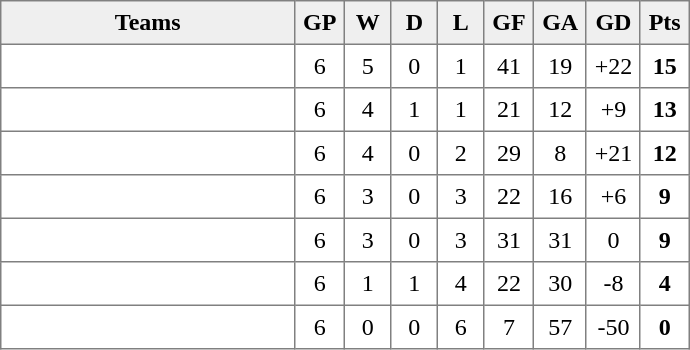<table style=border-collapse:collapse border=1 cellspacing=0 cellpadding=5>
<tr align=center bgcolor=#efefef>
<th width=185>Teams</th>
<th width=20>GP</th>
<th width=20>W</th>
<th width=20>D</th>
<th width=20>L</th>
<th width=20>GF</th>
<th width=20>GA</th>
<th width=20>GD</th>
<th width=20>Pts<br></th>
</tr>
<tr align=center>
<td style="text-align:left;"></td>
<td>6</td>
<td>5</td>
<td>0</td>
<td>1</td>
<td>41</td>
<td>19</td>
<td>+22</td>
<td><strong>15</strong></td>
</tr>
<tr align=center>
<td style="text-align:left;"></td>
<td>6</td>
<td>4</td>
<td>1</td>
<td>1</td>
<td>21</td>
<td>12</td>
<td>+9</td>
<td><strong>13</strong></td>
</tr>
<tr align=center>
<td style="text-align:left;"></td>
<td>6</td>
<td>4</td>
<td>0</td>
<td>2</td>
<td>29</td>
<td>8</td>
<td>+21</td>
<td><strong>12</strong></td>
</tr>
<tr align=center>
<td style="text-align:left;"></td>
<td>6</td>
<td>3</td>
<td>0</td>
<td>3</td>
<td>22</td>
<td>16</td>
<td>+6</td>
<td><strong>9</strong></td>
</tr>
<tr align=center>
<td style="text-align:left;"></td>
<td>6</td>
<td>3</td>
<td>0</td>
<td>3</td>
<td>31</td>
<td>31</td>
<td>0</td>
<td><strong>9</strong></td>
</tr>
<tr align=center>
<td style="text-align:left;"></td>
<td>6</td>
<td>1</td>
<td>1</td>
<td>4</td>
<td>22</td>
<td>30</td>
<td>-8</td>
<td><strong>4</strong></td>
</tr>
<tr align=center>
<td style="text-align:left;"></td>
<td>6</td>
<td>0</td>
<td>0</td>
<td>6</td>
<td>7</td>
<td>57</td>
<td>-50</td>
<td><strong>0</strong></td>
</tr>
</table>
